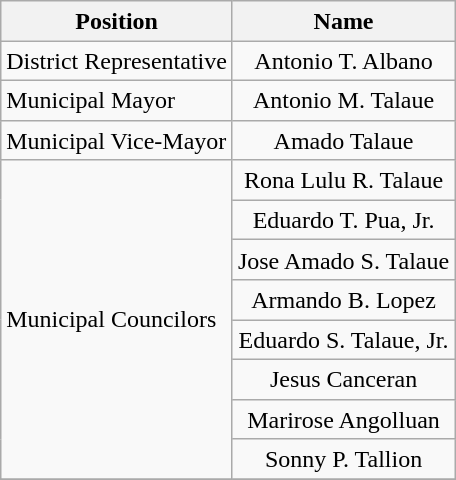<table class="wikitable" style="line-height:1.20em; font-size:100%;">
<tr>
<th>Position</th>
<th>Name</th>
</tr>
<tr>
<td>District Representative</td>
<td style="text-align:center;">Antonio T. Albano</td>
</tr>
<tr>
<td>Municipal Mayor</td>
<td style="text-align:center;">Antonio M. Talaue</td>
</tr>
<tr>
<td>Municipal Vice-Mayor</td>
<td style="text-align:center;">Amado Talaue</td>
</tr>
<tr>
<td rowspan=8>Municipal Councilors</td>
<td style="text-align:center;">Rona Lulu R. Talaue</td>
</tr>
<tr>
<td style="text-align:center;">Eduardo T. Pua, Jr.</td>
</tr>
<tr>
<td style="text-align:center;">Jose Amado S. Talaue</td>
</tr>
<tr>
<td style="text-align:center;">Armando B. Lopez</td>
</tr>
<tr>
<td style="text-align:center;">Eduardo S. Talaue, Jr.</td>
</tr>
<tr>
<td style="text-align:center;">Jesus Canceran</td>
</tr>
<tr>
<td style="text-align:center;">Marirose Angolluan</td>
</tr>
<tr>
<td style="text-align:center;">Sonny P. Tallion</td>
</tr>
<tr>
</tr>
</table>
